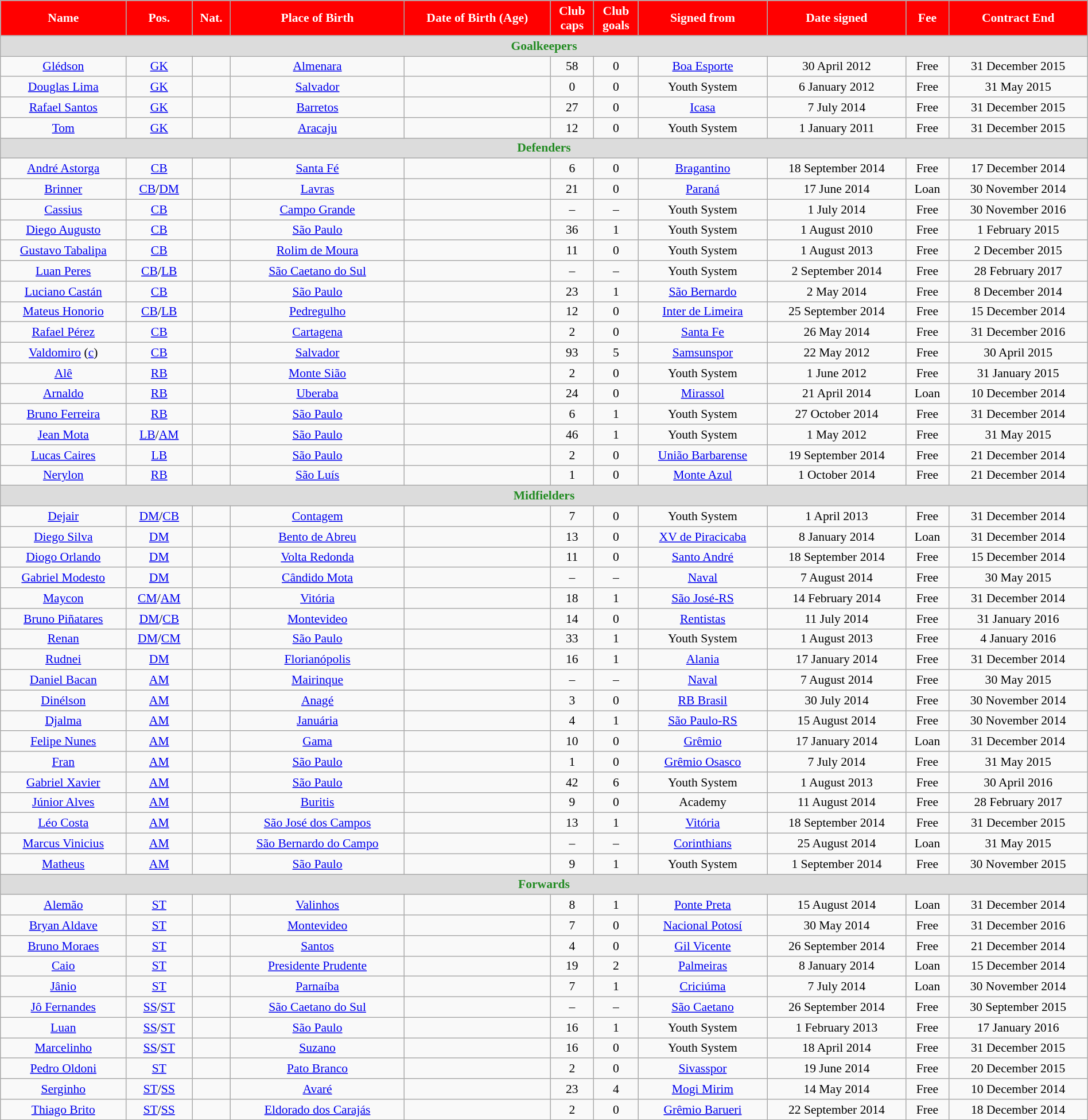<table class="wikitable" style="text-align:center; font-size:90%; width:100%;">
<tr>
<th style="background:#FF0000; color:white; text-align:center;">Name</th>
<th style="background:#FF0000; color:white; text-align:center;">Pos.</th>
<th style="background:#FF0000; color:white; text-align:center;">Nat.</th>
<th style="background:#FF0000; color:white; text-align:center;">Place of Birth</th>
<th style="background:#FF0000; color:white; text-align:center;">Date of Birth (Age)</th>
<th style="background:#FF0000; color:white; text-align:center;">Club<br>caps</th>
<th style="background:#FF0000; color:white; text-align:center;">Club<br>goals</th>
<th style="background:#FF0000; color:white; text-align:Gcenter;">Signed from</th>
<th style="background:#FF0000; color:white; text-align:center;">Date signed</th>
<th style="background:#FF0000; color:white; text-align:center;">Fee</th>
<th style="background:#FF0000; color:white; text-align:center;">Contract End</th>
</tr>
<tr>
<th colspan="11" style="background:#dcdcdc; color:#228B22; text-align:center;">Goalkeepers</th>
</tr>
<tr>
<td><a href='#'>Glédson</a></td>
<td><a href='#'>GK</a></td>
<td></td>
<td><a href='#'>Almenara</a> </td>
<td></td>
<td>58</td>
<td>0</td>
<td><a href='#'>Boa Esporte</a></td>
<td>30 April 2012</td>
<td>Free</td>
<td>31 December 2015</td>
</tr>
<tr>
<td><a href='#'>Douglas Lima</a></td>
<td><a href='#'>GK</a></td>
<td></td>
<td><a href='#'>Salvador</a> </td>
<td></td>
<td>0</td>
<td>0</td>
<td>Youth System</td>
<td>6 January 2012</td>
<td>Free</td>
<td>31 May 2015</td>
</tr>
<tr>
<td><a href='#'>Rafael Santos</a></td>
<td><a href='#'>GK</a></td>
<td></td>
<td><a href='#'>Barretos</a> </td>
<td></td>
<td>27</td>
<td>0</td>
<td><a href='#'>Icasa</a></td>
<td>7 July 2014</td>
<td>Free</td>
<td>31 December 2015</td>
</tr>
<tr>
<td><a href='#'>Tom</a></td>
<td><a href='#'>GK</a></td>
<td></td>
<td><a href='#'>Aracaju</a> </td>
<td></td>
<td>12</td>
<td>0</td>
<td>Youth System</td>
<td>1 January 2011</td>
<td>Free</td>
<td>31 December 2015</td>
</tr>
<tr>
<th colspan="11" style="background:#dcdcdc; color:#228B22; text-align:center;">Defenders</th>
</tr>
<tr>
<td><a href='#'>André Astorga</a></td>
<td><a href='#'>CB</a></td>
<td></td>
<td><a href='#'>Santa Fé</a> </td>
<td></td>
<td>6</td>
<td>0</td>
<td><a href='#'>Bragantino</a></td>
<td>18 September 2014</td>
<td>Free</td>
<td>17 December 2014</td>
</tr>
<tr>
<td><a href='#'>Brinner</a></td>
<td><a href='#'>CB</a>/<a href='#'>DM</a></td>
<td></td>
<td><a href='#'>Lavras</a> </td>
<td></td>
<td>21</td>
<td>0</td>
<td><a href='#'>Paraná</a></td>
<td>17 June 2014</td>
<td>Loan</td>
<td>30 November 2014</td>
</tr>
<tr>
<td><a href='#'>Cassius</a></td>
<td><a href='#'>CB</a></td>
<td></td>
<td><a href='#'>Campo Grande</a> </td>
<td></td>
<td>–</td>
<td>–</td>
<td>Youth System</td>
<td>1 July 2014</td>
<td>Free</td>
<td>30 November 2016</td>
</tr>
<tr>
<td><a href='#'>Diego Augusto</a></td>
<td><a href='#'>CB</a></td>
<td></td>
<td><a href='#'>São Paulo</a> </td>
<td></td>
<td>36</td>
<td>1</td>
<td>Youth System</td>
<td>1 August 2010</td>
<td>Free</td>
<td>1 February 2015</td>
</tr>
<tr>
<td><a href='#'>Gustavo Tabalipa</a></td>
<td><a href='#'>CB</a></td>
<td></td>
<td><a href='#'>Rolim de Moura</a> </td>
<td></td>
<td>11</td>
<td>0</td>
<td>Youth System</td>
<td>1 August 2013</td>
<td>Free</td>
<td>2 December 2015</td>
</tr>
<tr>
<td><a href='#'>Luan Peres</a></td>
<td><a href='#'>CB</a>/<a href='#'>LB</a></td>
<td></td>
<td><a href='#'>São Caetano do Sul</a> </td>
<td></td>
<td>–</td>
<td>–</td>
<td>Youth System</td>
<td>2 September 2014</td>
<td>Free</td>
<td>28 February 2017</td>
</tr>
<tr>
<td><a href='#'>Luciano Castán</a></td>
<td><a href='#'>CB</a></td>
<td></td>
<td><a href='#'>São Paulo</a> </td>
<td></td>
<td>23</td>
<td>1</td>
<td><a href='#'>São Bernardo</a></td>
<td>2 May 2014</td>
<td>Free</td>
<td>8 December 2014</td>
</tr>
<tr>
<td><a href='#'>Mateus Honorio</a></td>
<td><a href='#'>CB</a>/<a href='#'>LB</a></td>
<td></td>
<td><a href='#'>Pedregulho</a> </td>
<td></td>
<td>12</td>
<td>0</td>
<td><a href='#'>Inter de Limeira</a></td>
<td>25 September 2014</td>
<td>Free</td>
<td>15 December 2014</td>
</tr>
<tr>
<td><a href='#'>Rafael Pérez</a></td>
<td><a href='#'>CB</a></td>
<td></td>
<td><a href='#'>Cartagena</a></td>
<td></td>
<td>2</td>
<td>0</td>
<td><a href='#'>Santa Fe</a> </td>
<td>26 May 2014</td>
<td>Free</td>
<td>31 December 2016</td>
</tr>
<tr>
<td><a href='#'>Valdomiro</a> (<a href='#'>c</a>)</td>
<td><a href='#'>CB</a></td>
<td></td>
<td><a href='#'>Salvador</a> </td>
<td></td>
<td>93</td>
<td>5</td>
<td><a href='#'>Samsunspor</a> </td>
<td>22 May 2012</td>
<td>Free</td>
<td>30 April 2015</td>
</tr>
<tr>
<td><a href='#'>Alê</a></td>
<td><a href='#'>RB</a></td>
<td></td>
<td><a href='#'>Monte Sião</a> </td>
<td></td>
<td>2</td>
<td>0</td>
<td>Youth System</td>
<td>1 June 2012</td>
<td>Free</td>
<td>31 January 2015</td>
</tr>
<tr>
<td><a href='#'>Arnaldo</a></td>
<td><a href='#'>RB</a></td>
<td></td>
<td><a href='#'>Uberaba</a> </td>
<td></td>
<td>24</td>
<td>0</td>
<td><a href='#'>Mirassol</a></td>
<td>21 April 2014</td>
<td>Loan</td>
<td>10 December 2014</td>
</tr>
<tr>
<td><a href='#'>Bruno Ferreira</a></td>
<td><a href='#'>RB</a></td>
<td></td>
<td><a href='#'>São Paulo</a> </td>
<td></td>
<td>6</td>
<td>1</td>
<td>Youth System</td>
<td>27 October 2014</td>
<td>Free</td>
<td>31 December 2014</td>
</tr>
<tr>
<td><a href='#'>Jean Mota</a></td>
<td><a href='#'>LB</a>/<a href='#'>AM</a></td>
<td></td>
<td><a href='#'>São Paulo</a> </td>
<td></td>
<td>46</td>
<td>1</td>
<td>Youth System</td>
<td>1 May 2012</td>
<td>Free</td>
<td>31 May 2015</td>
</tr>
<tr>
<td><a href='#'>Lucas Caires</a></td>
<td><a href='#'>LB</a></td>
<td></td>
<td><a href='#'>São Paulo</a> </td>
<td></td>
<td>2</td>
<td>0</td>
<td><a href='#'>União Barbarense</a></td>
<td>19 September 2014</td>
<td>Free</td>
<td>21 December 2014</td>
</tr>
<tr>
<td><a href='#'>Nerylon</a></td>
<td><a href='#'>RB</a></td>
<td></td>
<td><a href='#'>São Luís</a> </td>
<td></td>
<td>1</td>
<td>0</td>
<td><a href='#'>Monte Azul</a></td>
<td>1 October 2014</td>
<td>Free</td>
<td>21 December 2014</td>
</tr>
<tr>
<th colspan="11" style="background:#dcdcdc; color:#228B22; text-align:center;">Midfielders</th>
</tr>
<tr>
<td><a href='#'>Dejair</a></td>
<td><a href='#'>DM</a>/<a href='#'>CB</a></td>
<td></td>
<td><a href='#'>Contagem</a> </td>
<td></td>
<td>7</td>
<td>0</td>
<td>Youth System</td>
<td>1 April 2013</td>
<td>Free</td>
<td>31 December 2014</td>
</tr>
<tr>
<td><a href='#'>Diego Silva</a></td>
<td><a href='#'>DM</a></td>
<td></td>
<td><a href='#'>Bento de Abreu</a> </td>
<td></td>
<td>13</td>
<td>0</td>
<td><a href='#'>XV de Piracicaba</a></td>
<td>8 January 2014</td>
<td>Loan</td>
<td>31 December 2014</td>
</tr>
<tr>
<td><a href='#'>Diogo Orlando</a></td>
<td><a href='#'>DM</a></td>
<td></td>
<td><a href='#'>Volta Redonda</a> </td>
<td></td>
<td>11</td>
<td>0</td>
<td><a href='#'>Santo André</a></td>
<td>18 September 2014</td>
<td>Free</td>
<td>15 December 2014</td>
</tr>
<tr>
<td><a href='#'>Gabriel Modesto</a></td>
<td><a href='#'>DM</a></td>
<td></td>
<td><a href='#'>Cândido Mota</a> </td>
<td></td>
<td>–</td>
<td>–</td>
<td><a href='#'>Naval</a> </td>
<td>7 August 2014</td>
<td>Free</td>
<td>30 May 2015</td>
</tr>
<tr>
<td><a href='#'>Maycon</a></td>
<td><a href='#'>CM</a>/<a href='#'>AM</a></td>
<td></td>
<td><a href='#'>Vitória</a> </td>
<td></td>
<td>18</td>
<td>1</td>
<td><a href='#'>São José-RS</a></td>
<td>14 February 2014</td>
<td>Free</td>
<td>31 December 2014</td>
</tr>
<tr>
<td><a href='#'>Bruno Piñatares</a></td>
<td><a href='#'>DM</a>/<a href='#'>CB</a></td>
<td></td>
<td><a href='#'>Montevideo</a></td>
<td></td>
<td>14</td>
<td>0</td>
<td><a href='#'>Rentistas</a> </td>
<td>11 July 2014</td>
<td>Free</td>
<td>31 January 2016</td>
</tr>
<tr>
<td><a href='#'>Renan</a></td>
<td><a href='#'>DM</a>/<a href='#'>CM</a></td>
<td></td>
<td><a href='#'>São Paulo</a> </td>
<td></td>
<td>33</td>
<td>1</td>
<td>Youth System</td>
<td>1 August 2013</td>
<td>Free</td>
<td>4 January 2016</td>
</tr>
<tr>
<td><a href='#'>Rudnei</a></td>
<td><a href='#'>DM</a></td>
<td></td>
<td><a href='#'>Florianópolis</a> </td>
<td></td>
<td>16</td>
<td>1</td>
<td><a href='#'>Alania</a> </td>
<td>17 January 2014</td>
<td>Free</td>
<td>31 December 2014</td>
</tr>
<tr>
<td><a href='#'>Daniel Bacan</a></td>
<td><a href='#'>AM</a></td>
<td></td>
<td><a href='#'>Mairinque</a> </td>
<td></td>
<td>–</td>
<td>–</td>
<td><a href='#'>Naval</a> </td>
<td>7 August 2014</td>
<td>Free</td>
<td>30 May 2015</td>
</tr>
<tr>
<td><a href='#'>Dinélson</a></td>
<td><a href='#'>AM</a></td>
<td></td>
<td><a href='#'>Anagé</a> </td>
<td></td>
<td>3</td>
<td>0</td>
<td><a href='#'>RB Brasil</a></td>
<td>30 July 2014</td>
<td>Free</td>
<td>30 November 2014</td>
</tr>
<tr>
<td><a href='#'>Djalma</a></td>
<td><a href='#'>AM</a></td>
<td></td>
<td><a href='#'>Januária</a> </td>
<td></td>
<td>4</td>
<td>1</td>
<td><a href='#'>São Paulo-RS</a></td>
<td>15 August 2014</td>
<td>Free</td>
<td>30 November 2014</td>
</tr>
<tr>
<td><a href='#'>Felipe Nunes</a></td>
<td><a href='#'>AM</a></td>
<td></td>
<td><a href='#'>Gama</a> </td>
<td></td>
<td>10</td>
<td>0</td>
<td><a href='#'>Grêmio</a></td>
<td>17 January 2014</td>
<td>Loan</td>
<td>31 December 2014</td>
</tr>
<tr>
<td><a href='#'>Fran</a></td>
<td><a href='#'>AM</a></td>
<td></td>
<td><a href='#'>São Paulo</a> </td>
<td></td>
<td>1</td>
<td>0</td>
<td><a href='#'>Grêmio Osasco</a></td>
<td>7 July 2014</td>
<td>Free</td>
<td>31 May 2015</td>
</tr>
<tr>
<td><a href='#'>Gabriel Xavier</a></td>
<td><a href='#'>AM</a></td>
<td></td>
<td><a href='#'>São Paulo</a> </td>
<td></td>
<td>42</td>
<td>6</td>
<td>Youth System</td>
<td>1 August 2013</td>
<td>Free</td>
<td>30 April 2016</td>
</tr>
<tr>
<td><a href='#'>Júnior Alves</a></td>
<td><a href='#'>AM</a></td>
<td></td>
<td><a href='#'>Buritis</a> </td>
<td></td>
<td>9</td>
<td>0</td>
<td>Academy</td>
<td>11 August 2014</td>
<td>Free</td>
<td>28 February 2017</td>
</tr>
<tr>
<td><a href='#'>Léo Costa</a></td>
<td><a href='#'>AM</a></td>
<td></td>
<td><a href='#'>São José dos Campos</a> </td>
<td></td>
<td>13</td>
<td>1</td>
<td><a href='#'>Vitória</a></td>
<td>18 September 2014</td>
<td>Free</td>
<td>31 December 2015</td>
</tr>
<tr>
<td><a href='#'>Marcus Vinicius</a></td>
<td><a href='#'>AM</a></td>
<td></td>
<td><a href='#'>São Bernardo do Campo</a> </td>
<td></td>
<td>–</td>
<td>–</td>
<td><a href='#'>Corinthians</a></td>
<td>25 August 2014</td>
<td>Loan</td>
<td>31 May 2015</td>
</tr>
<tr>
<td><a href='#'>Matheus</a></td>
<td><a href='#'>AM</a></td>
<td></td>
<td><a href='#'>São Paulo</a> </td>
<td></td>
<td>9</td>
<td>1</td>
<td>Youth System</td>
<td>1 September 2014</td>
<td>Free</td>
<td>30 November 2015</td>
</tr>
<tr>
<th colspan="11" style="background:#dcdcdc; color:#228B22; text-align=center;">Forwards</th>
</tr>
<tr>
<td><a href='#'>Alemão</a></td>
<td><a href='#'>ST</a></td>
<td></td>
<td><a href='#'>Valinhos</a> </td>
<td></td>
<td>8</td>
<td>1</td>
<td><a href='#'>Ponte Preta</a></td>
<td>15 August 2014</td>
<td>Loan</td>
<td>31 December 2014</td>
</tr>
<tr>
<td><a href='#'>Bryan Aldave</a></td>
<td><a href='#'>ST</a></td>
<td></td>
<td><a href='#'>Montevideo</a></td>
<td></td>
<td>7</td>
<td>0</td>
<td><a href='#'>Nacional Potosí</a> </td>
<td>30 May 2014</td>
<td>Free</td>
<td>31 December 2016</td>
</tr>
<tr>
<td><a href='#'>Bruno Moraes</a></td>
<td><a href='#'>ST</a></td>
<td></td>
<td><a href='#'>Santos</a> </td>
<td></td>
<td>4</td>
<td>0</td>
<td><a href='#'>Gil Vicente</a> </td>
<td>26 September 2014</td>
<td>Free</td>
<td>21 December 2014</td>
</tr>
<tr>
<td><a href='#'>Caio</a></td>
<td><a href='#'>ST</a></td>
<td></td>
<td><a href='#'>Presidente Prudente</a> </td>
<td></td>
<td>19</td>
<td>2</td>
<td><a href='#'>Palmeiras</a></td>
<td>8 January 2014</td>
<td>Loan</td>
<td>15 December 2014</td>
</tr>
<tr>
<td><a href='#'>Jânio</a></td>
<td><a href='#'>ST</a></td>
<td></td>
<td><a href='#'>Parnaíba</a> </td>
<td></td>
<td>7</td>
<td>1</td>
<td><a href='#'>Criciúma</a></td>
<td>7 July 2014</td>
<td>Loan</td>
<td>30 November 2014</td>
</tr>
<tr>
<td><a href='#'>Jô Fernandes</a></td>
<td><a href='#'>SS</a>/<a href='#'>ST</a></td>
<td></td>
<td><a href='#'>São Caetano do Sul</a> </td>
<td></td>
<td>–</td>
<td>–</td>
<td><a href='#'>São Caetano</a></td>
<td>26 September 2014</td>
<td>Free</td>
<td>30 September 2015</td>
</tr>
<tr>
<td><a href='#'>Luan</a></td>
<td><a href='#'>SS</a>/<a href='#'>ST</a></td>
<td></td>
<td><a href='#'>São Paulo</a> </td>
<td></td>
<td>16</td>
<td>1</td>
<td>Youth System</td>
<td>1 February 2013</td>
<td>Free</td>
<td>17 January 2016</td>
</tr>
<tr>
<td><a href='#'>Marcelinho</a></td>
<td><a href='#'>SS</a>/<a href='#'>ST</a></td>
<td></td>
<td><a href='#'>Suzano</a> </td>
<td></td>
<td>16</td>
<td>0</td>
<td>Youth System</td>
<td>18 April 2014</td>
<td>Free</td>
<td>31 December 2015</td>
</tr>
<tr>
<td><a href='#'>Pedro Oldoni</a></td>
<td><a href='#'>ST</a></td>
<td></td>
<td><a href='#'>Pato Branco</a> </td>
<td></td>
<td>2</td>
<td>0</td>
<td><a href='#'>Sivasspor</a> </td>
<td>19 June 2014</td>
<td>Free</td>
<td>20 December 2015</td>
</tr>
<tr>
<td><a href='#'>Serginho</a></td>
<td><a href='#'>ST</a>/<a href='#'>SS</a></td>
<td></td>
<td><a href='#'>Avaré</a> </td>
<td></td>
<td>23</td>
<td>4</td>
<td><a href='#'>Mogi Mirim</a></td>
<td>14 May 2014</td>
<td>Free</td>
<td>10 December 2014</td>
</tr>
<tr>
<td><a href='#'>Thiago Brito</a></td>
<td><a href='#'>ST</a>/<a href='#'>SS</a></td>
<td></td>
<td><a href='#'>Eldorado dos Carajás</a> </td>
<td></td>
<td>2</td>
<td>0</td>
<td><a href='#'>Grêmio Barueri</a></td>
<td>22 September 2014</td>
<td>Free</td>
<td>18 December 2014</td>
</tr>
<tr>
</tr>
</table>
